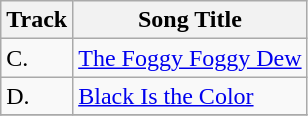<table class="wikitable">
<tr>
<th>Track</th>
<th>Song Title</th>
</tr>
<tr>
<td>C.</td>
<td><a href='#'>The Foggy Foggy Dew</a></td>
</tr>
<tr>
<td>D.</td>
<td><a href='#'>Black Is the Color</a></td>
</tr>
<tr>
</tr>
</table>
